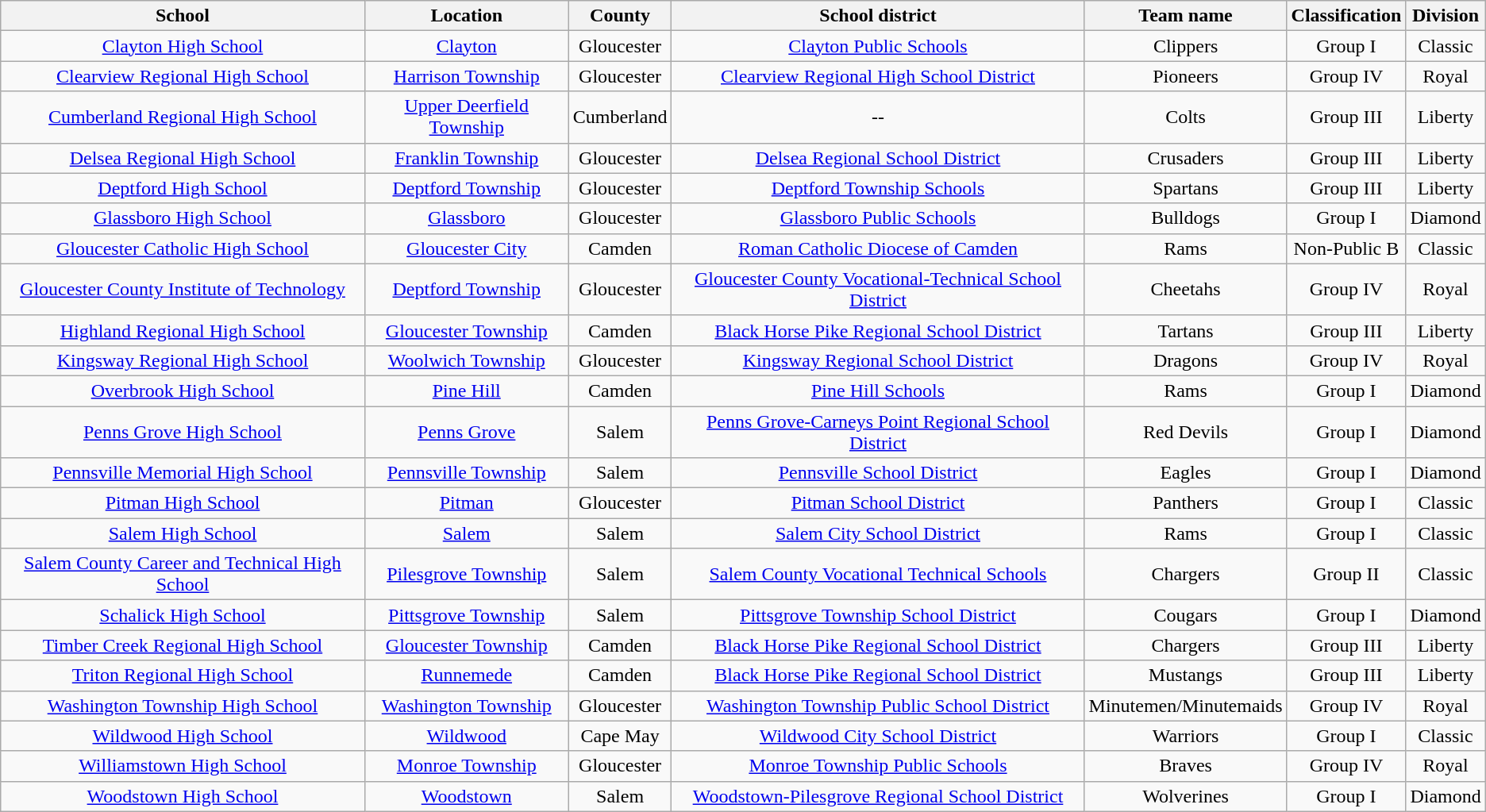<table class="wikitable" style="text-align:center;">
<tr>
<th>School</th>
<th>Location</th>
<th>County</th>
<th>School district</th>
<th>Team name</th>
<th>Classification</th>
<th>Division</th>
</tr>
<tr>
<td><a href='#'>Clayton High School</a></td>
<td><a href='#'>Clayton</a></td>
<td>Gloucester</td>
<td><a href='#'>Clayton Public Schools</a></td>
<td>Clippers</td>
<td>Group I</td>
<td>Classic</td>
</tr>
<tr>
<td><a href='#'>Clearview Regional High School</a></td>
<td><a href='#'>Harrison Township</a></td>
<td>Gloucester</td>
<td><a href='#'>Clearview Regional High School District</a></td>
<td>Pioneers</td>
<td>Group IV</td>
<td>Royal</td>
</tr>
<tr>
<td><a href='#'>Cumberland Regional High School</a></td>
<td><a href='#'>Upper Deerfield Township</a></td>
<td>Cumberland</td>
<td>--</td>
<td>Colts</td>
<td>Group III</td>
<td>Liberty</td>
</tr>
<tr>
<td><a href='#'>Delsea Regional High School</a></td>
<td><a href='#'>Franklin Township</a></td>
<td>Gloucester</td>
<td><a href='#'>Delsea Regional School District</a></td>
<td>Crusaders</td>
<td>Group III</td>
<td>Liberty</td>
</tr>
<tr>
<td><a href='#'>Deptford High School</a></td>
<td><a href='#'>Deptford Township</a></td>
<td>Gloucester</td>
<td><a href='#'>Deptford Township Schools</a></td>
<td>Spartans</td>
<td>Group III</td>
<td>Liberty</td>
</tr>
<tr>
<td><a href='#'>Glassboro High School</a></td>
<td><a href='#'>Glassboro</a></td>
<td>Gloucester</td>
<td><a href='#'>Glassboro Public Schools</a></td>
<td>Bulldogs</td>
<td>Group I</td>
<td>Diamond</td>
</tr>
<tr>
<td><a href='#'>Gloucester Catholic High School</a></td>
<td><a href='#'>Gloucester City</a></td>
<td>Camden</td>
<td><a href='#'>Roman Catholic Diocese of Camden</a></td>
<td>Rams</td>
<td>Non-Public B</td>
<td>Classic</td>
</tr>
<tr>
<td><a href='#'>Gloucester County Institute of Technology</a></td>
<td><a href='#'>Deptford Township</a></td>
<td>Gloucester</td>
<td><a href='#'>Gloucester County Vocational-Technical School District</a></td>
<td>Cheetahs</td>
<td>Group IV</td>
<td>Royal</td>
</tr>
<tr>
<td><a href='#'>Highland Regional High School</a></td>
<td><a href='#'>Gloucester Township</a></td>
<td>Camden</td>
<td><a href='#'>Black Horse Pike Regional School District</a></td>
<td>Tartans</td>
<td>Group III</td>
<td>Liberty</td>
</tr>
<tr>
<td><a href='#'>Kingsway Regional High School</a></td>
<td><a href='#'>Woolwich Township</a></td>
<td>Gloucester</td>
<td><a href='#'>Kingsway Regional School District</a></td>
<td>Dragons</td>
<td>Group IV</td>
<td>Royal</td>
</tr>
<tr>
<td><a href='#'>Overbrook High School</a></td>
<td><a href='#'>Pine Hill</a></td>
<td>Camden</td>
<td><a href='#'>Pine Hill Schools</a></td>
<td>Rams</td>
<td>Group I</td>
<td>Diamond</td>
</tr>
<tr>
<td><a href='#'>Penns Grove High School</a></td>
<td><a href='#'>Penns Grove</a></td>
<td>Salem</td>
<td><a href='#'>Penns Grove-Carneys Point Regional School District</a></td>
<td>Red Devils</td>
<td>Group I</td>
<td>Diamond</td>
</tr>
<tr>
<td><a href='#'>Pennsville Memorial High School</a></td>
<td><a href='#'>Pennsville Township</a></td>
<td>Salem</td>
<td><a href='#'>Pennsville School District</a></td>
<td>Eagles</td>
<td>Group I</td>
<td>Diamond</td>
</tr>
<tr>
<td><a href='#'>Pitman High School</a></td>
<td><a href='#'>Pitman</a></td>
<td>Gloucester</td>
<td><a href='#'>Pitman School District</a></td>
<td>Panthers</td>
<td>Group I</td>
<td>Classic</td>
</tr>
<tr>
<td><a href='#'>Salem High School</a></td>
<td><a href='#'>Salem</a></td>
<td>Salem</td>
<td><a href='#'>Salem City School District</a></td>
<td>Rams</td>
<td>Group I</td>
<td>Classic</td>
</tr>
<tr>
<td><a href='#'>Salem County Career and Technical High School</a></td>
<td><a href='#'>Pilesgrove Township</a></td>
<td>Salem</td>
<td><a href='#'>Salem County Vocational Technical Schools</a></td>
<td>Chargers</td>
<td>Group II</td>
<td>Classic</td>
</tr>
<tr>
<td><a href='#'>Schalick High School</a></td>
<td><a href='#'>Pittsgrove Township</a></td>
<td>Salem</td>
<td><a href='#'>Pittsgrove Township School District</a></td>
<td>Cougars</td>
<td>Group I</td>
<td>Diamond</td>
</tr>
<tr>
<td><a href='#'>Timber Creek Regional High School</a></td>
<td><a href='#'>Gloucester Township</a></td>
<td>Camden</td>
<td><a href='#'>Black Horse Pike Regional School District</a></td>
<td>Chargers</td>
<td>Group III</td>
<td>Liberty</td>
</tr>
<tr>
<td><a href='#'>Triton Regional High School</a></td>
<td><a href='#'>Runnemede</a></td>
<td>Camden</td>
<td><a href='#'>Black Horse Pike Regional School District</a></td>
<td>Mustangs</td>
<td>Group III</td>
<td>Liberty</td>
</tr>
<tr>
<td><a href='#'>Washington Township High School</a></td>
<td><a href='#'>Washington Township</a></td>
<td>Gloucester</td>
<td><a href='#'>Washington Township Public School District</a></td>
<td>Minutemen/Minutemaids</td>
<td>Group IV</td>
<td>Royal</td>
</tr>
<tr>
<td><a href='#'>Wildwood High School</a></td>
<td><a href='#'>Wildwood</a></td>
<td>Cape May</td>
<td><a href='#'>Wildwood City School District</a></td>
<td>Warriors</td>
<td>Group I</td>
<td>Classic</td>
</tr>
<tr>
<td><a href='#'>Williamstown High School</a></td>
<td><a href='#'>Monroe Township</a></td>
<td>Gloucester</td>
<td><a href='#'>Monroe Township Public Schools</a></td>
<td>Braves</td>
<td>Group IV</td>
<td>Royal</td>
</tr>
<tr>
<td><a href='#'>Woodstown High School</a></td>
<td><a href='#'>Woodstown</a></td>
<td>Salem</td>
<td><a href='#'>Woodstown-Pilesgrove Regional School District</a></td>
<td>Wolverines</td>
<td>Group I</td>
<td>Diamond</td>
</tr>
</table>
